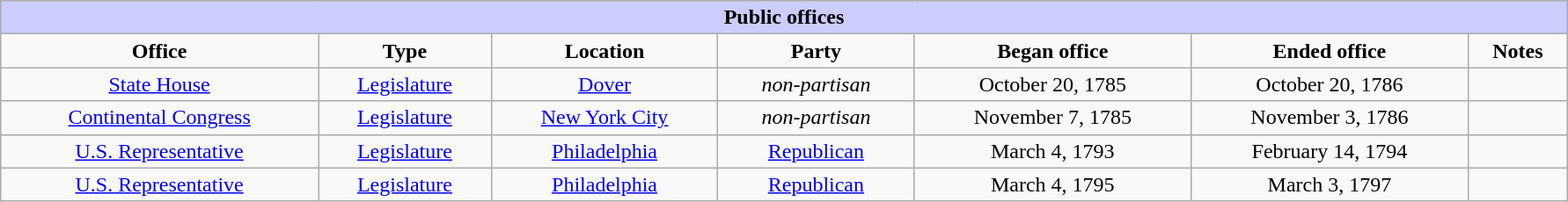<table class="wikitable" style="width:94%; text-align:center; margin:auto;">
<tr style="background:#ccc;">
<th colspan="8" style="background:#ccf;">Public offices</th>
</tr>
<tr>
<td><strong>Office</strong></td>
<td><strong>Type</strong></td>
<td><strong>Location</strong></td>
<td><strong>Party</strong></td>
<td><strong>Began office</strong></td>
<td><strong>Ended office</strong></td>
<td><strong>Notes</strong></td>
</tr>
<tr>
<td><a href='#'>State House</a></td>
<td><a href='#'>Legislature</a></td>
<td><a href='#'>Dover</a></td>
<td><em>non-partisan</em></td>
<td>October 20, 1785</td>
<td>October 20, 1786</td>
<td></td>
</tr>
<tr>
<td><a href='#'>Continental Congress</a></td>
<td><a href='#'>Legislature</a></td>
<td><a href='#'>New York City</a></td>
<td><em>non-partisan</em></td>
<td>November 7, 1785</td>
<td>November 3, 1786</td>
<td></td>
</tr>
<tr>
<td><a href='#'>U.S. Representative</a></td>
<td><a href='#'>Legislature</a></td>
<td><a href='#'>Philadelphia</a></td>
<td><a href='#'>Republican</a></td>
<td>March 4, 1793</td>
<td>February 14, 1794</td>
<td></td>
</tr>
<tr>
<td><a href='#'>U.S. Representative</a></td>
<td><a href='#'>Legislature</a></td>
<td><a href='#'>Philadelphia</a></td>
<td><a href='#'>Republican</a></td>
<td>March 4, 1795</td>
<td>March 3, 1797</td>
<td></td>
</tr>
</table>
